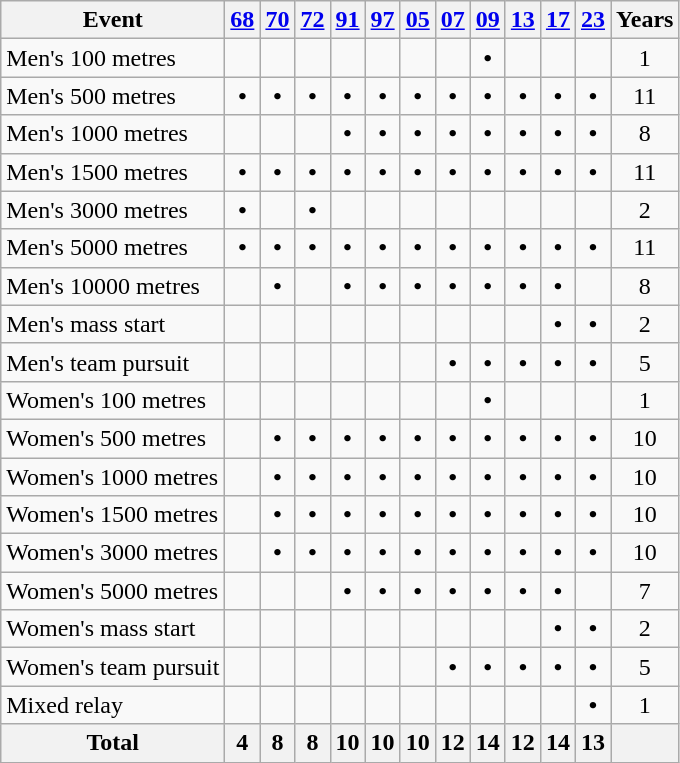<table class="wikitable">
<tr>
<th>Event</th>
<th><a href='#'>68</a></th>
<th><a href='#'>70</a></th>
<th><a href='#'>72</a></th>
<th><a href='#'>91</a></th>
<th><a href='#'>97</a></th>
<th><a href='#'>05</a></th>
<th><a href='#'>07</a></th>
<th><a href='#'>09</a></th>
<th><a href='#'>13</a></th>
<th><a href='#'>17</a></th>
<th><a href='#'>23</a></th>
<th>Years</th>
</tr>
<tr align=center>
<td align=left>Men's 100 metres</td>
<td></td>
<td></td>
<td></td>
<td></td>
<td></td>
<td></td>
<td></td>
<td><strong>•</strong></td>
<td></td>
<td></td>
<td></td>
<td>1</td>
</tr>
<tr align=center>
<td align=left>Men's 500 metres</td>
<td><strong>•</strong></td>
<td><strong>•</strong></td>
<td><strong>•</strong></td>
<td><strong>•</strong></td>
<td><strong>•</strong></td>
<td><strong>•</strong></td>
<td><strong>•</strong></td>
<td><strong>•</strong></td>
<td><strong>•</strong></td>
<td><strong>•</strong></td>
<td><strong>•</strong></td>
<td>11</td>
</tr>
<tr align=center>
<td align=left>Men's 1000 metres</td>
<td></td>
<td></td>
<td></td>
<td><strong>•</strong></td>
<td><strong>•</strong></td>
<td><strong>•</strong></td>
<td><strong>•</strong></td>
<td><strong>•</strong></td>
<td><strong>•</strong></td>
<td><strong>•</strong></td>
<td><strong>•</strong></td>
<td>8</td>
</tr>
<tr align=center>
<td align=left>Men's 1500 metres</td>
<td><strong>•</strong></td>
<td><strong>•</strong></td>
<td><strong>•</strong></td>
<td><strong>•</strong></td>
<td><strong>•</strong></td>
<td><strong>•</strong></td>
<td><strong>•</strong></td>
<td><strong>•</strong></td>
<td><strong>•</strong></td>
<td><strong>•</strong></td>
<td><strong>•</strong></td>
<td>11</td>
</tr>
<tr align=center>
<td align=left>Men's 3000 metres</td>
<td><strong>•</strong></td>
<td></td>
<td><strong>•</strong></td>
<td></td>
<td></td>
<td></td>
<td></td>
<td></td>
<td></td>
<td></td>
<td></td>
<td>2</td>
</tr>
<tr align=center>
<td align=left>Men's 5000 metres</td>
<td><strong>•</strong></td>
<td><strong>•</strong></td>
<td><strong>•</strong></td>
<td><strong>•</strong></td>
<td><strong>•</strong></td>
<td><strong>•</strong></td>
<td><strong>•</strong></td>
<td><strong>•</strong></td>
<td><strong>•</strong></td>
<td><strong>•</strong></td>
<td><strong>•</strong></td>
<td>11</td>
</tr>
<tr align=center>
<td align=left>Men's 10000 metres</td>
<td></td>
<td><strong>•</strong></td>
<td></td>
<td><strong>•</strong></td>
<td><strong>•</strong></td>
<td><strong>•</strong></td>
<td><strong>•</strong></td>
<td><strong>•</strong></td>
<td><strong>•</strong></td>
<td><strong>•</strong></td>
<td></td>
<td>8</td>
</tr>
<tr align=center>
<td align=left>Men's mass start</td>
<td></td>
<td></td>
<td></td>
<td></td>
<td></td>
<td></td>
<td></td>
<td></td>
<td></td>
<td><strong>•</strong></td>
<td><strong>•</strong></td>
<td>2</td>
</tr>
<tr align=center>
<td align=left>Men's team pursuit</td>
<td></td>
<td></td>
<td></td>
<td></td>
<td></td>
<td></td>
<td><strong>•</strong></td>
<td><strong>•</strong></td>
<td><strong>•</strong></td>
<td><strong>•</strong></td>
<td><strong>•</strong></td>
<td>5</td>
</tr>
<tr align=center>
<td align=left>Women's 100 metres</td>
<td></td>
<td></td>
<td></td>
<td></td>
<td></td>
<td></td>
<td></td>
<td><strong>•</strong></td>
<td></td>
<td></td>
<td></td>
<td>1</td>
</tr>
<tr align=center>
<td align=left>Women's 500 metres</td>
<td></td>
<td><strong>•</strong></td>
<td><strong>•</strong></td>
<td><strong>•</strong></td>
<td><strong>•</strong></td>
<td><strong>•</strong></td>
<td><strong>•</strong></td>
<td><strong>•</strong></td>
<td><strong>•</strong></td>
<td><strong>•</strong></td>
<td><strong>•</strong></td>
<td>10</td>
</tr>
<tr align=center>
<td align=left>Women's 1000 metres</td>
<td></td>
<td><strong>•</strong></td>
<td><strong>•</strong></td>
<td><strong>•</strong></td>
<td><strong>•</strong></td>
<td><strong>•</strong></td>
<td><strong>•</strong></td>
<td><strong>•</strong></td>
<td><strong>•</strong></td>
<td><strong>•</strong></td>
<td><strong>•</strong></td>
<td>10</td>
</tr>
<tr align=center>
<td align=left>Women's 1500 metres</td>
<td></td>
<td><strong>•</strong></td>
<td><strong>•</strong></td>
<td><strong>•</strong></td>
<td><strong>•</strong></td>
<td><strong>•</strong></td>
<td><strong>•</strong></td>
<td><strong>•</strong></td>
<td><strong>•</strong></td>
<td><strong>•</strong></td>
<td><strong>•</strong></td>
<td>10</td>
</tr>
<tr align=center>
<td align=left>Women's 3000 metres</td>
<td></td>
<td><strong>•</strong></td>
<td><strong>•</strong></td>
<td><strong>•</strong></td>
<td><strong>•</strong></td>
<td><strong>•</strong></td>
<td><strong>•</strong></td>
<td><strong>•</strong></td>
<td><strong>•</strong></td>
<td><strong>•</strong></td>
<td><strong>•</strong></td>
<td>10</td>
</tr>
<tr align=center>
<td align=left>Women's 5000 metres</td>
<td></td>
<td></td>
<td></td>
<td><strong>•</strong></td>
<td><strong>•</strong></td>
<td><strong>•</strong></td>
<td><strong>•</strong></td>
<td><strong>•</strong></td>
<td><strong>•</strong></td>
<td><strong>•</strong></td>
<td></td>
<td>7</td>
</tr>
<tr align=center>
<td align=left>Women's mass start</td>
<td></td>
<td></td>
<td></td>
<td></td>
<td></td>
<td></td>
<td></td>
<td></td>
<td></td>
<td><strong>•</strong></td>
<td><strong>•</strong></td>
<td>2</td>
</tr>
<tr align=center>
<td align=left>Women's team pursuit</td>
<td></td>
<td></td>
<td></td>
<td></td>
<td></td>
<td></td>
<td><strong>•</strong></td>
<td><strong>•</strong></td>
<td><strong>•</strong></td>
<td><strong>•</strong></td>
<td><strong>•</strong></td>
<td>5</td>
</tr>
<tr align=center>
<td align=left>Mixed relay</td>
<td></td>
<td></td>
<td></td>
<td></td>
<td></td>
<td></td>
<td></td>
<td></td>
<td></td>
<td></td>
<td><strong>•</strong></td>
<td>1</td>
</tr>
<tr>
<th>Total</th>
<th>4</th>
<th>8</th>
<th>8</th>
<th>10</th>
<th>10</th>
<th>10</th>
<th>12</th>
<th>14</th>
<th>12</th>
<th>14</th>
<th>13</th>
<th></th>
</tr>
</table>
